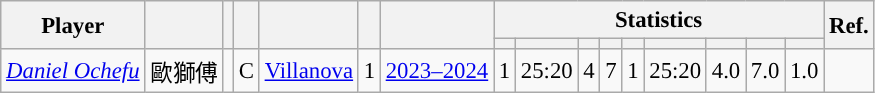<table class="wikitable sortable" style="font-size:95%; text-align:right;">
<tr>
<th rowspan="2">Player</th>
<th rowspan="2"></th>
<th rowspan="2"></th>
<th rowspan="2"></th>
<th rowspan="2"></th>
<th rowspan="2"></th>
<th rowspan="2"></th>
<th colspan="9">Statistics</th>
<th rowspan="2">Ref.</th>
</tr>
<tr>
<th></th>
<th></th>
<th></th>
<th></th>
<th></th>
<th></th>
<th></th>
<th></th>
<th></th>
</tr>
<tr>
<td align="left"><em><a href='#'>Daniel Ochefu</a></em></td>
<td align="left">歐獅傅</td>
<td align="center"></td>
<td align="center">C</td>
<td align="left"><a href='#'>Villanova</a></td>
<td align="center">1</td>
<td align="center"><a href='#'>2023–2024</a></td>
<td>1</td>
<td>25:20</td>
<td>4</td>
<td>7</td>
<td>1</td>
<td>25:20</td>
<td>4.0</td>
<td>7.0</td>
<td>1.0</td>
<td align="center"></td>
</tr>
</table>
